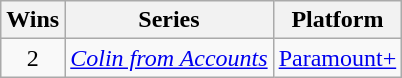<table class="wikitable" style="text-align:center;">
<tr>
<th scope="col">Wins</th>
<th scope="col">Series</th>
<th scope="col">Platform</th>
</tr>
<tr>
<td>2</td>
<td><em><a href='#'>Colin from Accounts</a></em></td>
<td><a href='#'>Paramount+</a></td>
</tr>
</table>
